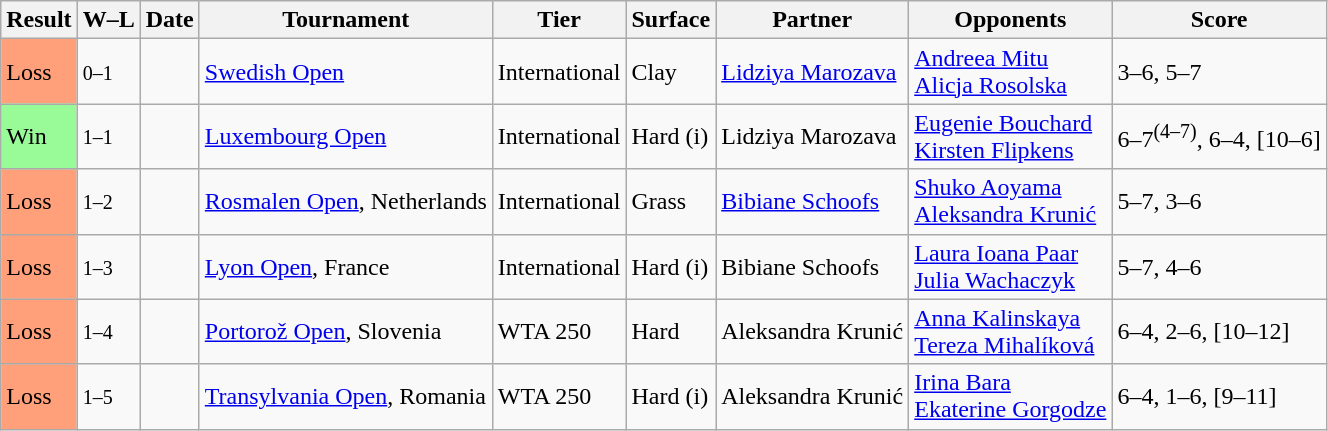<table class="sortable wikitable">
<tr>
<th>Result</th>
<th class="unsortable">W–L</th>
<th>Date</th>
<th>Tournament</th>
<th>Tier</th>
<th>Surface</th>
<th>Partner</th>
<th>Opponents</th>
<th class="unsortable">Score</th>
</tr>
<tr>
<td style="background:#ffa07a;">Loss</td>
<td><small>0–1</small></td>
<td><a href='#'></a></td>
<td><a href='#'>Swedish Open</a></td>
<td>International</td>
<td>Clay</td>
<td> <a href='#'>Lidziya Marozava</a></td>
<td> <a href='#'>Andreea Mitu</a> <br>  <a href='#'>Alicja Rosolska</a></td>
<td>3–6, 5–7</td>
</tr>
<tr>
<td style="background:#98fb98;">Win</td>
<td><small>1–1</small></td>
<td><a href='#'></a></td>
<td><a href='#'>Luxembourg Open</a></td>
<td>International</td>
<td>Hard (i)</td>
<td> Lidziya Marozava</td>
<td> <a href='#'>Eugenie Bouchard</a> <br>  <a href='#'>Kirsten Flipkens</a></td>
<td>6–7<sup>(4–7)</sup>, 6–4, [10–6]</td>
</tr>
<tr>
<td style="background:#ffa07a;">Loss</td>
<td><small>1–2</small></td>
<td><a href='#'></a></td>
<td><a href='#'>Rosmalen Open</a>, Netherlands</td>
<td>International</td>
<td>Grass</td>
<td> <a href='#'>Bibiane Schoofs</a></td>
<td> <a href='#'>Shuko Aoyama</a> <br>  <a href='#'>Aleksandra Krunić</a></td>
<td>5–7, 3–6</td>
</tr>
<tr>
<td style="background:#ffa07a">Loss</td>
<td><small>1–3</small></td>
<td><a href='#'></a></td>
<td><a href='#'>Lyon Open</a>, France</td>
<td>International</td>
<td>Hard (i)</td>
<td> Bibiane Schoofs</td>
<td> <a href='#'>Laura Ioana Paar</a> <br>  <a href='#'>Julia Wachaczyk</a></td>
<td>5–7, 4–6</td>
</tr>
<tr>
<td style="background:#ffa07a">Loss</td>
<td><small>1–4</small></td>
<td><a href='#'></a></td>
<td><a href='#'>Portorož Open</a>, Slovenia</td>
<td>WTA 250</td>
<td>Hard</td>
<td> Aleksandra Krunić</td>
<td> <a href='#'>Anna Kalinskaya</a> <br>  <a href='#'>Tereza Mihalíková</a></td>
<td>6–4, 2–6, [10–12]</td>
</tr>
<tr>
<td style="background:#ffa07a">Loss</td>
<td><small>1–5</small></td>
<td><a href='#'></a></td>
<td><a href='#'>Transylvania Open</a>, Romania</td>
<td>WTA 250</td>
<td>Hard (i)</td>
<td> Aleksandra Krunić</td>
<td> <a href='#'>Irina Bara</a> <br>  <a href='#'>Ekaterine Gorgodze</a></td>
<td>6–4, 1–6, [9–11]</td>
</tr>
</table>
